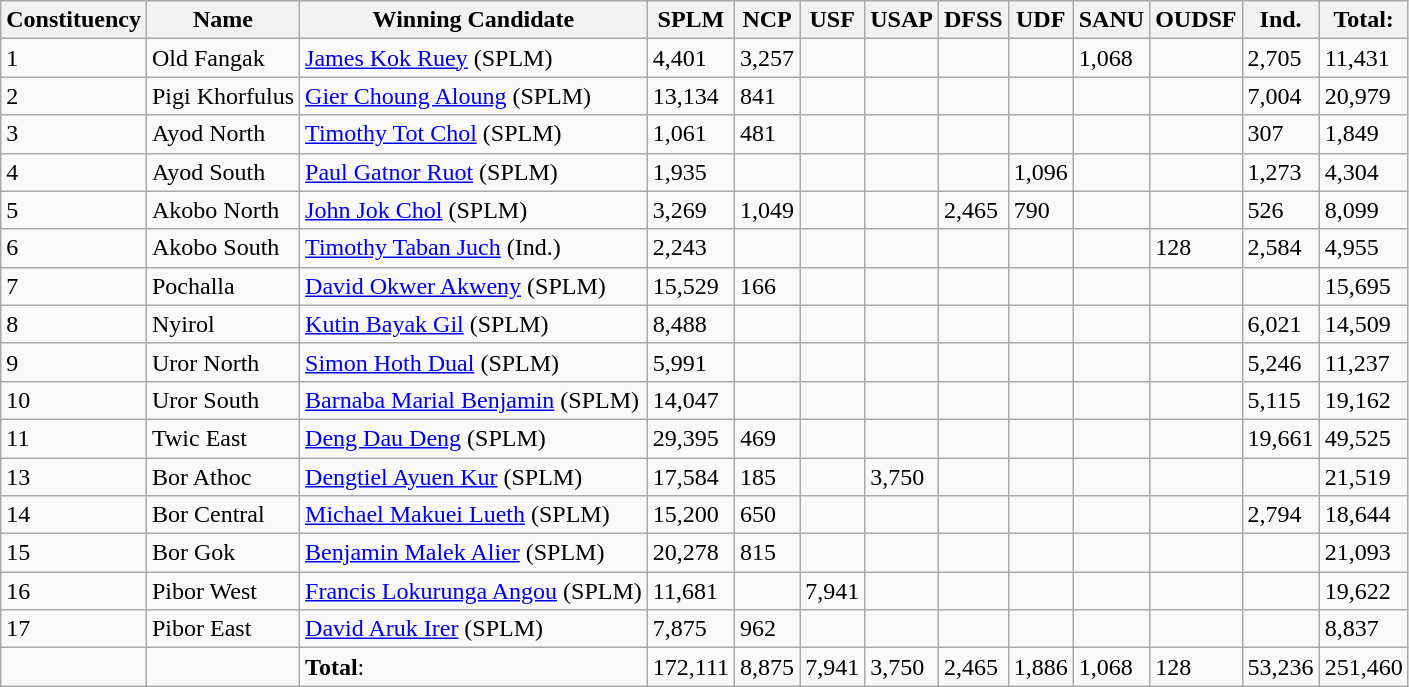<table class="wikitable">
<tr>
<th>Constituency</th>
<th>Name</th>
<th>Winning Candidate</th>
<th>SPLM</th>
<th>NCP</th>
<th>USF</th>
<th>USAP</th>
<th>DFSS</th>
<th>UDF</th>
<th>SANU</th>
<th>OUDSF</th>
<th>Ind.</th>
<th>Total:</th>
</tr>
<tr>
<td>1</td>
<td>Old Fangak</td>
<td><a href='#'>James Kok Ruey</a> (SPLM)</td>
<td>4,401</td>
<td>3,257</td>
<td></td>
<td></td>
<td></td>
<td></td>
<td>1,068</td>
<td></td>
<td>2,705</td>
<td>11,431</td>
</tr>
<tr>
<td>2</td>
<td>Pigi Khorfulus</td>
<td><a href='#'>Gier Choung Aloung</a> (SPLM)</td>
<td>13,134</td>
<td>841</td>
<td></td>
<td></td>
<td></td>
<td></td>
<td></td>
<td></td>
<td>7,004</td>
<td>20,979</td>
</tr>
<tr>
<td>3</td>
<td>Ayod North</td>
<td><a href='#'>Timothy Tot Chol</a> (SPLM)</td>
<td>1,061</td>
<td>481</td>
<td></td>
<td></td>
<td></td>
<td></td>
<td></td>
<td></td>
<td>307</td>
<td>1,849</td>
</tr>
<tr>
<td>4</td>
<td>Ayod South</td>
<td><a href='#'>Paul Gatnor Ruot</a> (SPLM)</td>
<td>1,935</td>
<td></td>
<td></td>
<td></td>
<td></td>
<td>1,096</td>
<td></td>
<td></td>
<td>1,273</td>
<td>4,304</td>
</tr>
<tr>
<td>5</td>
<td>Akobo North</td>
<td><a href='#'>John Jok Chol</a> (SPLM)</td>
<td>3,269</td>
<td>1,049</td>
<td></td>
<td></td>
<td>2,465</td>
<td>790</td>
<td></td>
<td></td>
<td>526</td>
<td>8,099</td>
</tr>
<tr>
<td>6</td>
<td>Akobo South</td>
<td><a href='#'>Timothy Taban Juch</a> (Ind.)</td>
<td>2,243</td>
<td></td>
<td></td>
<td></td>
<td></td>
<td></td>
<td></td>
<td>128</td>
<td>2,584</td>
<td>4,955</td>
</tr>
<tr>
<td>7</td>
<td>Pochalla</td>
<td><a href='#'>David Okwer Akweny</a> (SPLM)</td>
<td>15,529</td>
<td>166</td>
<td></td>
<td></td>
<td></td>
<td></td>
<td></td>
<td></td>
<td></td>
<td>15,695</td>
</tr>
<tr>
<td>8</td>
<td>Nyirol</td>
<td><a href='#'>Kutin Bayak Gil</a> (SPLM)</td>
<td>8,488</td>
<td></td>
<td></td>
<td></td>
<td></td>
<td></td>
<td></td>
<td></td>
<td>6,021</td>
<td>14,509</td>
</tr>
<tr>
<td>9</td>
<td>Uror North</td>
<td><a href='#'>Simon Hoth Dual</a> (SPLM)</td>
<td>5,991</td>
<td></td>
<td></td>
<td></td>
<td></td>
<td></td>
<td></td>
<td></td>
<td>5,246</td>
<td>11,237</td>
</tr>
<tr>
<td>10</td>
<td>Uror South</td>
<td><a href='#'>Barnaba Marial Benjamin</a> (SPLM)</td>
<td>14,047</td>
<td></td>
<td></td>
<td></td>
<td></td>
<td></td>
<td></td>
<td></td>
<td>5,115</td>
<td>19,162</td>
</tr>
<tr>
<td>11</td>
<td>Twic East</td>
<td><a href='#'>Deng Dau Deng</a>  (SPLM)</td>
<td>29,395</td>
<td>469</td>
<td></td>
<td></td>
<td></td>
<td></td>
<td></td>
<td></td>
<td>19,661</td>
<td>49,525</td>
</tr>
<tr>
<td>13</td>
<td>Bor Athoc</td>
<td><a href='#'>Dengtiel Ayuen Kur</a>  (SPLM)</td>
<td>17,584</td>
<td>185</td>
<td></td>
<td>3,750</td>
<td></td>
<td></td>
<td></td>
<td></td>
<td></td>
<td>21,519</td>
</tr>
<tr>
<td>14</td>
<td>Bor Central</td>
<td><a href='#'>Michael Makuei Lueth</a> (SPLM)</td>
<td>15,200</td>
<td>650</td>
<td></td>
<td></td>
<td></td>
<td></td>
<td></td>
<td></td>
<td>2,794</td>
<td>18,644</td>
</tr>
<tr>
<td>15</td>
<td>Bor Gok</td>
<td><a href='#'>Benjamin Malek Alier</a>  (SPLM)</td>
<td>20,278</td>
<td>815</td>
<td></td>
<td></td>
<td></td>
<td></td>
<td></td>
<td></td>
<td></td>
<td>21,093</td>
</tr>
<tr>
<td>16</td>
<td>Pibor West</td>
<td><a href='#'>Francis Lokurunga Angou</a> (SPLM)</td>
<td>11,681</td>
<td></td>
<td>7,941</td>
<td></td>
<td></td>
<td></td>
<td></td>
<td></td>
<td></td>
<td>19,622</td>
</tr>
<tr>
<td>17</td>
<td>Pibor East</td>
<td><a href='#'>David Aruk Irer</a> (SPLM)</td>
<td>7,875</td>
<td>962</td>
<td></td>
<td></td>
<td></td>
<td></td>
<td></td>
<td></td>
<td></td>
<td>8,837</td>
</tr>
<tr>
<td></td>
<td></td>
<td><strong>Total</strong>:</td>
<td>172,111</td>
<td>8,875</td>
<td>7,941</td>
<td>3,750</td>
<td>2,465</td>
<td>1,886</td>
<td>1,068</td>
<td>128</td>
<td>53,236</td>
<td>251,460</td>
</tr>
</table>
